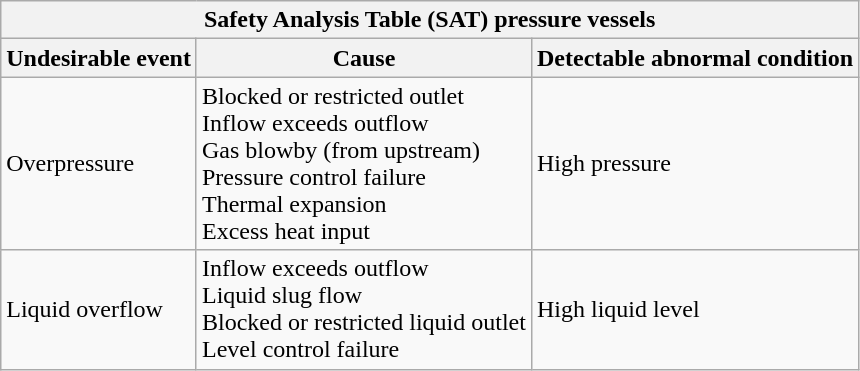<table class="wikitable">
<tr>
<th colspan="3">Safety Analysis Table (SAT) pressure vessels</th>
</tr>
<tr>
<th>Undesirable event</th>
<th>Cause</th>
<th>Detectable abnormal condition</th>
</tr>
<tr>
<td>Overpressure</td>
<td>Blocked or restricted outlet<br>Inflow exceeds outflow<br>Gas blowby (from upstream)<br>Pressure control failure<br>Thermal expansion<br>Excess heat input</td>
<td>High pressure</td>
</tr>
<tr>
<td>Liquid overflow</td>
<td>Inflow exceeds outflow<br>Liquid slug flow<br>Blocked or restricted liquid outlet<br>Level control failure</td>
<td>High liquid level</td>
</tr>
</table>
